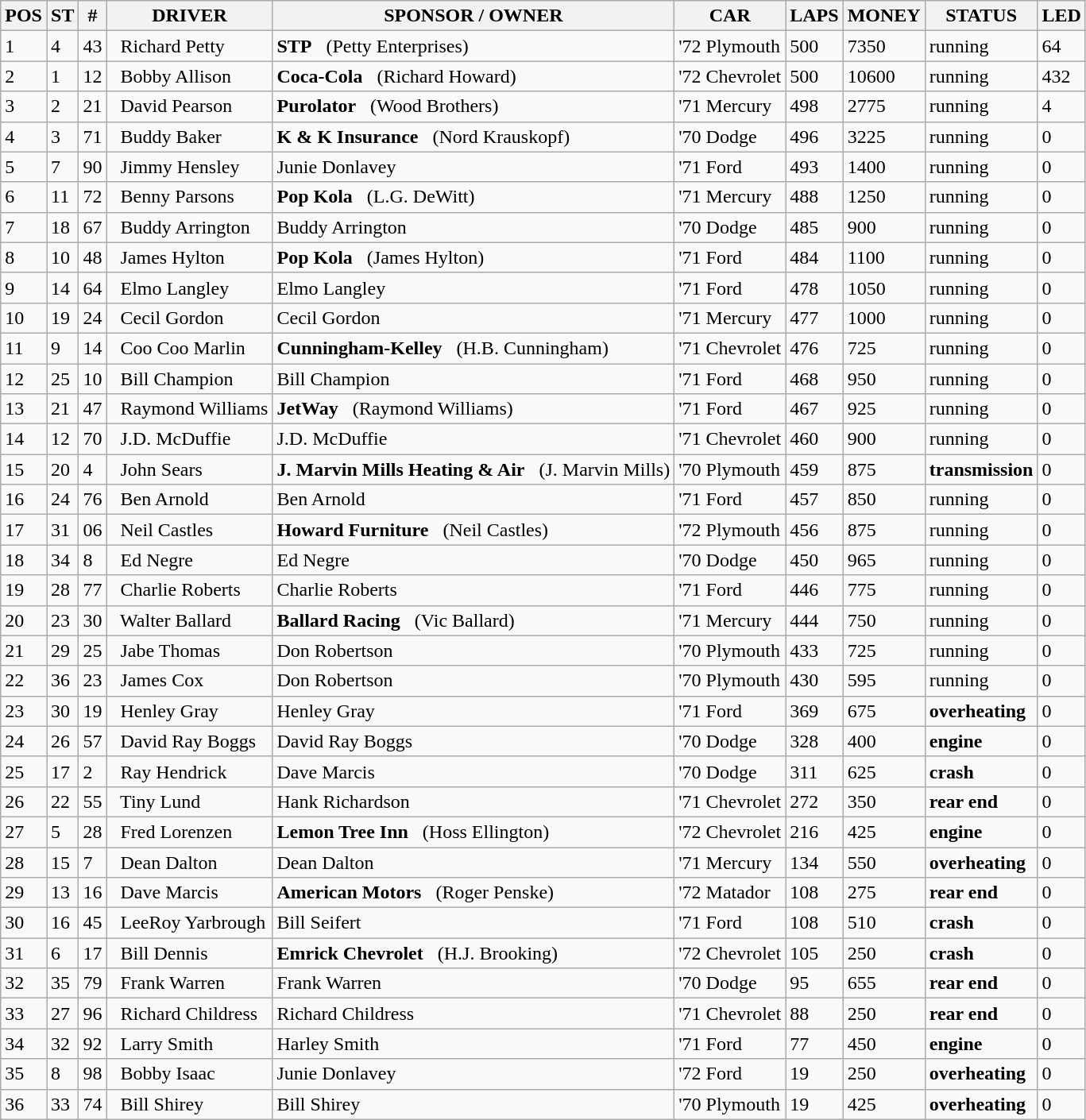<table class="wikitable">
<tr>
<th>POS</th>
<th>ST</th>
<th>#</th>
<th>DRIVER</th>
<th>SPONSOR / OWNER</th>
<th>CAR</th>
<th>LAPS</th>
<th>MONEY</th>
<th>STATUS</th>
<th>LED</th>
</tr>
<tr>
<td>1</td>
<td>4</td>
<td>43</td>
<td>  Richard Petty</td>
<td><strong>STP</strong>   (Petty Enterprises)</td>
<td>'72 Plymouth</td>
<td>500</td>
<td>7350</td>
<td>running</td>
<td>64</td>
</tr>
<tr>
<td>2</td>
<td>1</td>
<td>12</td>
<td>  Bobby Allison</td>
<td><strong>Coca-Cola</strong>   (Richard Howard)</td>
<td>'72 Chevrolet</td>
<td>500</td>
<td>10600</td>
<td>running</td>
<td>432</td>
</tr>
<tr>
<td>3</td>
<td>2</td>
<td>21</td>
<td>  David Pearson</td>
<td><strong>Purolator</strong>   (Wood Brothers)</td>
<td>'71 Mercury</td>
<td>498</td>
<td>2775</td>
<td>running</td>
<td>4</td>
</tr>
<tr>
<td>4</td>
<td>3</td>
<td>71</td>
<td>  Buddy Baker</td>
<td><strong>K & K Insurance</strong>   (Nord Krauskopf)</td>
<td>'70 Dodge</td>
<td>496</td>
<td>3225</td>
<td>running</td>
<td>0</td>
</tr>
<tr>
<td>5</td>
<td>7</td>
<td>90</td>
<td>  Jimmy Hensley</td>
<td>Junie Donlavey</td>
<td>'71 Ford</td>
<td>493</td>
<td>1400</td>
<td>running</td>
<td>0</td>
</tr>
<tr>
<td>6</td>
<td>11</td>
<td>72</td>
<td>  Benny Parsons</td>
<td><strong>Pop Kola</strong>   (L.G. DeWitt)</td>
<td>'71 Mercury</td>
<td>488</td>
<td>1250</td>
<td>running</td>
<td>0</td>
</tr>
<tr>
<td>7</td>
<td>18</td>
<td>67</td>
<td>  Buddy Arrington</td>
<td>Buddy Arrington</td>
<td>'70 Dodge</td>
<td>485</td>
<td>900</td>
<td>running</td>
<td>0</td>
</tr>
<tr>
<td>8</td>
<td>10</td>
<td>48</td>
<td>  James Hylton</td>
<td><strong>Pop Kola</strong>   (James Hylton)</td>
<td>'71 Ford</td>
<td>484</td>
<td>1100</td>
<td>running</td>
<td>0</td>
</tr>
<tr>
<td>9</td>
<td>14</td>
<td>64</td>
<td>  Elmo Langley</td>
<td>Elmo Langley</td>
<td>'71 Ford</td>
<td>478</td>
<td>1050</td>
<td>running</td>
<td>0</td>
</tr>
<tr>
<td>10</td>
<td>19</td>
<td>24</td>
<td>  Cecil Gordon</td>
<td>Cecil Gordon</td>
<td>'71 Mercury</td>
<td>477</td>
<td>1000</td>
<td>running</td>
<td>0</td>
</tr>
<tr>
<td>11</td>
<td>9</td>
<td>14</td>
<td>  Coo Coo Marlin</td>
<td><strong>Cunningham-Kelley</strong>   (H.B. Cunningham)</td>
<td>'71 Chevrolet</td>
<td>476</td>
<td>725</td>
<td>running</td>
<td>0</td>
</tr>
<tr>
<td>12</td>
<td>25</td>
<td>10</td>
<td>  Bill Champion</td>
<td>Bill Champion</td>
<td>'71 Ford</td>
<td>468</td>
<td>950</td>
<td>running</td>
<td>0</td>
</tr>
<tr>
<td>13</td>
<td>21</td>
<td>47</td>
<td>  Raymond Williams</td>
<td><strong>JetWay</strong>   (Raymond Williams)</td>
<td>'71 Ford</td>
<td>467</td>
<td>925</td>
<td>running</td>
<td>0</td>
</tr>
<tr>
<td>14</td>
<td>12</td>
<td>70</td>
<td>  J.D. McDuffie</td>
<td>J.D. McDuffie</td>
<td>'71 Chevrolet</td>
<td>460</td>
<td>900</td>
<td>running</td>
<td>0</td>
</tr>
<tr>
<td>15</td>
<td>20</td>
<td>4</td>
<td>  John Sears</td>
<td><strong>J. Marvin Mills Heating & Air</strong>   (J. Marvin Mills)</td>
<td>'70 Plymouth</td>
<td>459</td>
<td>875</td>
<td><strong>transmission</strong></td>
<td>0</td>
</tr>
<tr>
<td>16</td>
<td>24</td>
<td>76</td>
<td>  Ben Arnold</td>
<td>Ben Arnold</td>
<td>'71 Ford</td>
<td>457</td>
<td>850</td>
<td>running</td>
<td>0</td>
</tr>
<tr>
<td>17</td>
<td>31</td>
<td>06</td>
<td>  Neil Castles</td>
<td><strong>Howard Furniture</strong>   (Neil Castles)</td>
<td>'72 Plymouth</td>
<td>456</td>
<td>875</td>
<td>running</td>
<td>0</td>
</tr>
<tr>
<td>18</td>
<td>34</td>
<td>8</td>
<td>  Ed Negre</td>
<td>Ed Negre</td>
<td>'70 Dodge</td>
<td>450</td>
<td>965</td>
<td>running</td>
<td>0</td>
</tr>
<tr>
<td>19</td>
<td>28</td>
<td>77</td>
<td>  Charlie Roberts</td>
<td>Charlie Roberts</td>
<td>'71 Ford</td>
<td>446</td>
<td>775</td>
<td>running</td>
<td>0</td>
</tr>
<tr>
<td>20</td>
<td>23</td>
<td>30</td>
<td>  Walter Ballard</td>
<td><strong>Ballard Racing</strong>   (Vic Ballard)</td>
<td>'71 Mercury</td>
<td>444</td>
<td>750</td>
<td>running</td>
<td>0</td>
</tr>
<tr>
<td>21</td>
<td>29</td>
<td>25</td>
<td>  Jabe Thomas</td>
<td>Don Robertson</td>
<td>'70 Plymouth</td>
<td>433</td>
<td>725</td>
<td>running</td>
<td>0</td>
</tr>
<tr>
<td>22</td>
<td>36</td>
<td>23</td>
<td>  James Cox</td>
<td>Don Robertson</td>
<td>'70 Plymouth</td>
<td>430</td>
<td>595</td>
<td>running</td>
<td>0</td>
</tr>
<tr>
<td>23</td>
<td>30</td>
<td>19</td>
<td>  Henley Gray</td>
<td>Henley Gray</td>
<td>'71 Ford</td>
<td>369</td>
<td>675</td>
<td><strong>overheating</strong></td>
<td>0</td>
</tr>
<tr>
<td>24</td>
<td>26</td>
<td>57</td>
<td>  David Ray Boggs</td>
<td>David Ray Boggs</td>
<td>'70 Dodge</td>
<td>328</td>
<td>400</td>
<td><strong>engine</strong></td>
<td>0</td>
</tr>
<tr>
<td>25</td>
<td>17</td>
<td>2</td>
<td>  Ray Hendrick</td>
<td>Dave Marcis</td>
<td>'70 Dodge</td>
<td>311</td>
<td>625</td>
<td><strong>crash</strong></td>
<td>0</td>
</tr>
<tr>
<td>26</td>
<td>22</td>
<td>55</td>
<td>  Tiny Lund</td>
<td>Hank Richardson</td>
<td>'71 Chevrolet</td>
<td>272</td>
<td>350</td>
<td><strong>rear end</strong></td>
<td>0</td>
</tr>
<tr>
<td>27</td>
<td>5</td>
<td>28</td>
<td>  Fred Lorenzen</td>
<td><strong>Lemon Tree Inn</strong>   (Hoss Ellington)</td>
<td>'72 Chevrolet</td>
<td>216</td>
<td>425</td>
<td><strong>engine</strong></td>
<td>0</td>
</tr>
<tr>
<td>28</td>
<td>15</td>
<td>7</td>
<td>  Dean Dalton</td>
<td>Dean Dalton</td>
<td>'71 Mercury</td>
<td>134</td>
<td>550</td>
<td><strong>overheating</strong></td>
<td>0</td>
</tr>
<tr>
<td>29</td>
<td>13</td>
<td>16</td>
<td>  Dave Marcis</td>
<td><strong>American Motors</strong>   (Roger Penske)</td>
<td>'72 Matador</td>
<td>108</td>
<td>275</td>
<td><strong>rear end</strong></td>
<td>0</td>
</tr>
<tr>
<td>30</td>
<td>16</td>
<td>45</td>
<td>  LeeRoy Yarbrough</td>
<td>Bill Seifert</td>
<td>'71 Ford</td>
<td>108</td>
<td>510</td>
<td><strong>crash</strong></td>
<td>0</td>
</tr>
<tr>
<td>31</td>
<td>6</td>
<td>17</td>
<td>  Bill Dennis</td>
<td><strong>Emrick Chevrolet</strong>   (H.J. Brooking)</td>
<td>'72 Chevrolet</td>
<td>105</td>
<td>250</td>
<td><strong>crash</strong></td>
<td>0</td>
</tr>
<tr>
<td>32</td>
<td>35</td>
<td>79</td>
<td>  Frank Warren</td>
<td>Frank Warren</td>
<td>'70 Dodge</td>
<td>95</td>
<td>655</td>
<td><strong>rear end</strong></td>
<td>0</td>
</tr>
<tr>
<td>33</td>
<td>27</td>
<td>96</td>
<td>  Richard Childress</td>
<td>Richard Childress</td>
<td>'71 Chevrolet</td>
<td>88</td>
<td>250</td>
<td><strong>rear end</strong></td>
<td>0</td>
</tr>
<tr>
<td>34</td>
<td>32</td>
<td>92</td>
<td>  Larry Smith</td>
<td>Harley Smith</td>
<td>'71 Ford</td>
<td>77</td>
<td>450</td>
<td><strong>engine</strong></td>
<td>0</td>
</tr>
<tr>
<td>35</td>
<td>8</td>
<td>98</td>
<td>  Bobby Isaac</td>
<td>Junie Donlavey</td>
<td>'72 Ford</td>
<td>19</td>
<td>250</td>
<td><strong>overheating</strong></td>
<td>0</td>
</tr>
<tr>
<td>36</td>
<td>33</td>
<td>74</td>
<td>  Bill Shirey</td>
<td>Bill Shirey</td>
<td>'70 Plymouth</td>
<td>19</td>
<td>425</td>
<td><strong>overheating</strong></td>
<td>0</td>
</tr>
</table>
